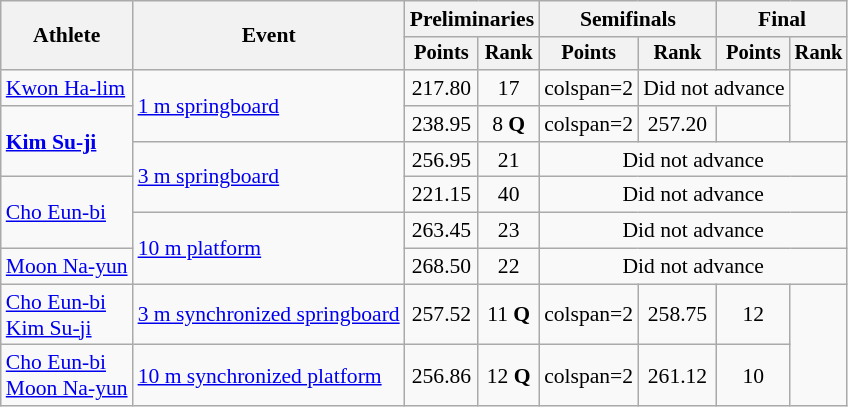<table class="wikitable" style="text-align:center; font-size:90%">
<tr>
<th rowspan=2>Athlete</th>
<th rowspan=2>Event</th>
<th colspan=2>Preliminaries</th>
<th colspan=2>Semifinals</th>
<th colspan=2>Final</th>
</tr>
<tr style="font-size:95%">
<th>Points</th>
<th>Rank</th>
<th>Points</th>
<th>Rank</th>
<th>Points</th>
<th>Rank</th>
</tr>
<tr>
<td align=left><a href='#'>Kwon Ha-lim</a></td>
<td align=left rowspan=2><a href='#'>1 m springboard</a></td>
<td>217.80</td>
<td>17</td>
<td>colspan=2 </td>
<td colspan=2>Did not advance</td>
</tr>
<tr>
<td align=left rowspan=2><strong><a href='#'>Kim Su-ji</a></strong></td>
<td>238.95</td>
<td>8 <strong>Q</strong></td>
<td>colspan=2 </td>
<td>257.20</td>
<td></td>
</tr>
<tr>
<td align=left rowspan=2><a href='#'>3 m springboard</a></td>
<td>256.95</td>
<td>21</td>
<td colspan=4>Did not advance</td>
</tr>
<tr>
<td align=left rowspan=2><a href='#'>Cho Eun-bi</a></td>
<td>221.15</td>
<td>40</td>
<td colspan=4>Did not advance</td>
</tr>
<tr>
<td align=left rowspan=2><a href='#'>10 m platform</a></td>
<td>263.45</td>
<td>23</td>
<td colspan=4>Did not advance</td>
</tr>
<tr>
<td align=left><a href='#'>Moon Na-yun</a></td>
<td>268.50</td>
<td>22</td>
<td colspan=4>Did not advance</td>
</tr>
<tr>
<td align=left><a href='#'>Cho Eun-bi</a><br><a href='#'>Kim Su-ji</a></td>
<td align=left><a href='#'>3 m synchronized springboard</a></td>
<td>257.52</td>
<td>11 <strong>Q</strong></td>
<td>colspan=2 </td>
<td>258.75</td>
<td>12</td>
</tr>
<tr>
<td align=left><a href='#'>Cho Eun-bi</a><br><a href='#'>Moon Na-yun</a></td>
<td align=left><a href='#'>10 m synchronized platform</a></td>
<td>256.86</td>
<td>12 <strong>Q</strong></td>
<td>colspan=2 </td>
<td>261.12</td>
<td>10</td>
</tr>
</table>
